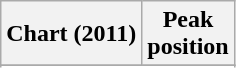<table class="wikitable sortable plainrowheaders" style="text-align:center">
<tr>
<th scope="col">Chart (2011)</th>
<th scope="col">Peak<br>position</th>
</tr>
<tr>
</tr>
<tr>
</tr>
<tr>
</tr>
<tr>
</tr>
</table>
